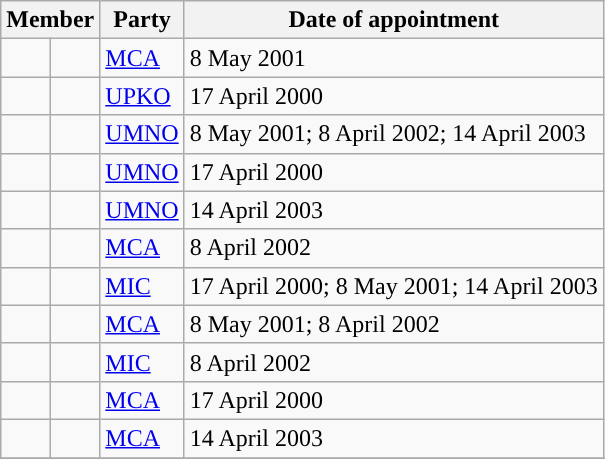<table class="sortable wikitable">
<tr>
<th colspan="2" valign="top">Member</th>
<th valign="top">Party</th>
<th valign="top">Date of appointment</th>
</tr>
<tr>
<td></td>
<td></td>
<td><a href='#'>MCA</a></td>
<td>8 May 2001</td>
</tr>
<tr>
<td></td>
<td></td>
<td><a href='#'>UPKO</a></td>
<td>17 April 2000</td>
</tr>
<tr>
<td></td>
<td></td>
<td><a href='#'>UMNO</a></td>
<td>8 May 2001; 8 April 2002; 14 April 2003</td>
</tr>
<tr>
<td></td>
<td></td>
<td><a href='#'>UMNO</a></td>
<td>17 April 2000</td>
</tr>
<tr>
<td></td>
<td></td>
<td><a href='#'>UMNO</a></td>
<td>14 April 2003</td>
</tr>
<tr>
<td></td>
<td></td>
<td><a href='#'>MCA</a></td>
<td>8 April 2002</td>
</tr>
<tr>
<td></td>
<td></td>
<td><a href='#'>MIC</a></td>
<td>17 April 2000; 8 May 2001; 14 April 2003</td>
</tr>
<tr>
<td></td>
<td></td>
<td><a href='#'>MCA</a></td>
<td>8 May 2001; 8 April 2002</td>
</tr>
<tr>
<td></td>
<td></td>
<td><a href='#'>MIC</a></td>
<td>8 April 2002</td>
</tr>
<tr>
<td></td>
<td></td>
<td><a href='#'>MCA</a></td>
<td>17 April 2000</td>
</tr>
<tr>
<td></td>
<td></td>
<td><a href='#'>MCA</a></td>
<td>14 April 2003</td>
</tr>
<tr>
</tr>
</table>
